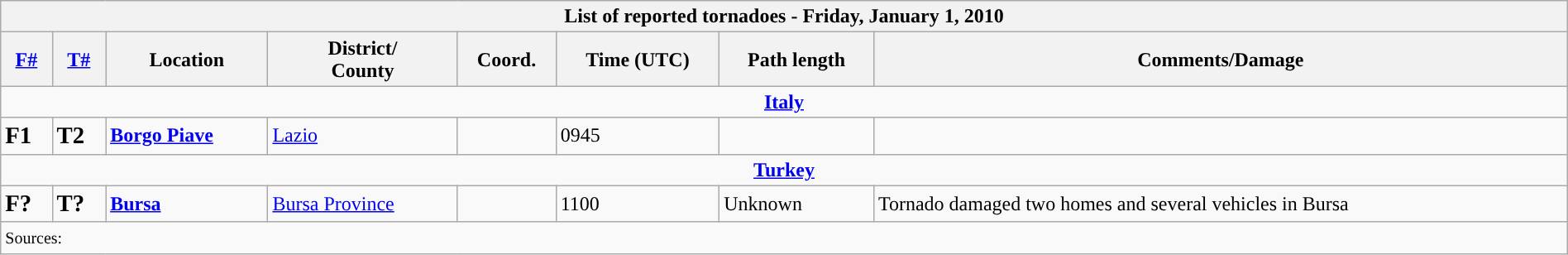<table class="wikitable collapsible" width="100%">
<tr>
<th colspan="8">List of reported tornadoes - Friday, January 1, 2010</th>
</tr>
<tr>
<th><a href='#'>F#</a></th>
<th><a href='#'>T#</a></th>
<th>Location</th>
<th>District/<br>County</th>
<th>Coord.</th>
<th>Time (UTC)</th>
<th>Path length</th>
<th>Comments/Damage</th>
</tr>
<tr>
<td colspan="8" align=center><strong><a href='#'>Italy</a></strong></td>
</tr>
<tr>
<td><big><strong>F1</strong></big></td>
<td><big><strong>T2</strong></big></td>
<td><strong><a href='#'>Borgo Piave</a></strong></td>
<td><a href='#'>Lazio</a></td>
<td></td>
<td>0945</td>
<td></td>
<td></td>
</tr>
<tr>
<td colspan="8" align=center><strong><a href='#'>Turkey</a></strong></td>
</tr>
<tr>
<td><big><strong>F?</strong></big></td>
<td><big><strong>T?</strong></big></td>
<td><strong><a href='#'>Bursa</a></strong></td>
<td><a href='#'>Bursa Province</a></td>
<td></td>
<td>1100</td>
<td>Unknown</td>
<td>Tornado damaged two homes and several vehicles in Bursa</td>
</tr>
<tr>
<td colspan="8"><small>Sources:  </small></td>
</tr>
</table>
